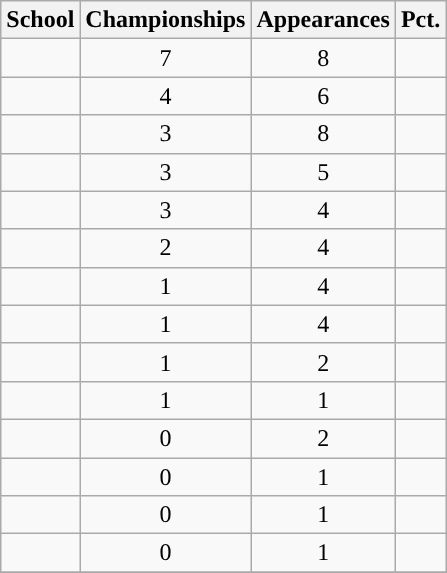<table class="wikitable sortable">
<tr>
<th>School</th>
<th>Championships</th>
<th>Appearances</th>
<th>Pct.</th>
</tr>
<tr align=center>
<td><strong></strong></td>
<td>7</td>
<td>8</td>
<td></td>
</tr>
<tr align=center>
<td><strong></strong></td>
<td>4</td>
<td>6</td>
<td></td>
</tr>
<tr align=center>
<td><strong></strong></td>
<td>3</td>
<td>8</td>
<td></td>
</tr>
<tr align=center>
<td><strong></strong></td>
<td>3</td>
<td>5</td>
<td></td>
</tr>
<tr align=center>
<td><strong></strong></td>
<td>3</td>
<td>4</td>
<td></td>
</tr>
<tr align=center>
<td><strong></strong></td>
<td>2</td>
<td>4</td>
<td></td>
</tr>
<tr align=center>
<td><strong></strong></td>
<td>1</td>
<td>4</td>
<td></td>
</tr>
<tr align=center>
<td><strong></strong></td>
<td>1</td>
<td>4</td>
<td></td>
</tr>
<tr align=center>
<td><strong></strong></td>
<td>1</td>
<td>2</td>
<td></td>
</tr>
<tr align=center>
<td><strong></strong></td>
<td>1</td>
<td>1</td>
<td></td>
</tr>
<tr align=center>
<td><strong></strong></td>
<td>0</td>
<td>2</td>
<td></td>
</tr>
<tr align=center>
<td><strong></strong></td>
<td>0</td>
<td>1</td>
<td></td>
</tr>
<tr align=center>
<td><strong></strong></td>
<td>0</td>
<td>1</td>
<td></td>
</tr>
<tr align=center>
<td><strong></strong></td>
<td>0</td>
<td>1</td>
<td></td>
</tr>
<tr>
</tr>
</table>
